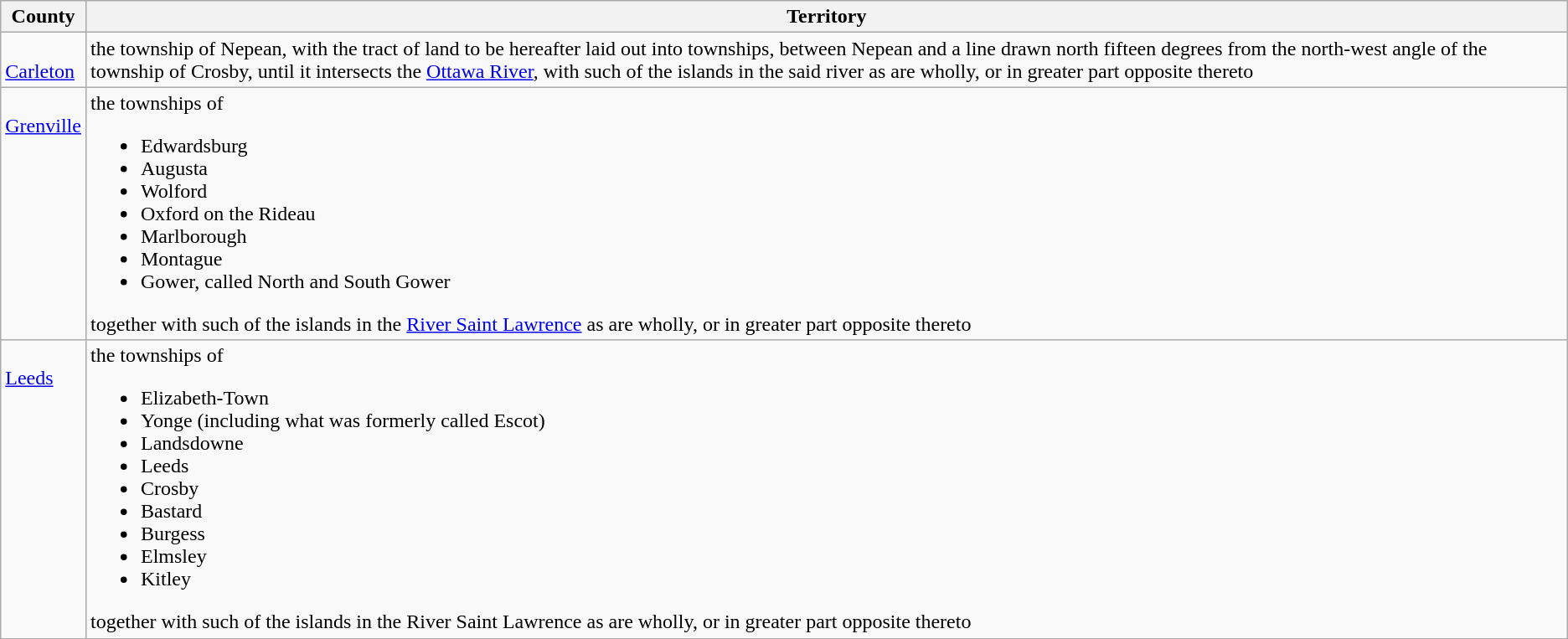<table class="wikitable">
<tr>
<th>County</th>
<th>Territory</th>
</tr>
<tr valign="top">
<td><br><a href='#'>Carleton</a></td>
<td>the township of Nepean, with the tract of land to be hereafter laid out into townships, between Nepean and a line drawn north fifteen degrees from the north-west angle of the township of Crosby, until it intersects the <a href='#'>Ottawa River</a>, with such of the islands in the said river as are wholly, or in greater part opposite thereto</td>
</tr>
<tr valign="top">
<td><br><a href='#'>Grenville</a></td>
<td>the townships of<br><ul><li>Edwardsburg</li><li>Augusta</li><li>Wolford</li><li>Oxford on the Rideau</li><li>Marlborough</li><li>Montague</li><li>Gower, called North and South Gower</li></ul>
together with such of the islands in the <a href='#'>River Saint Lawrence</a> as are wholly, or in greater part opposite thereto</td>
</tr>
<tr valign="top">
<td><br><a href='#'>Leeds</a></td>
<td>the townships of<br><ul><li>Elizabeth-Town</li><li>Yonge (including what was formerly called Escot)</li><li>Landsdowne</li><li>Leeds</li><li>Crosby</li><li>Bastard</li><li>Burgess</li><li>Elmsley</li><li>Kitley</li></ul>
together with such of the islands in the River Saint Lawrence as are wholly, or in greater part opposite thereto</td>
</tr>
</table>
